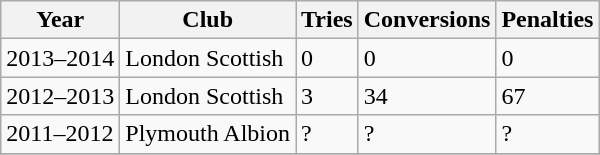<table class="wikitable">
<tr>
<th>Year</th>
<th>Club</th>
<th>Tries</th>
<th>Conversions</th>
<th>Penalties</th>
</tr>
<tr>
<td>2013–2014</td>
<td>London Scottish</td>
<td>0</td>
<td>0</td>
<td>0</td>
</tr>
<tr>
<td>2012–2013</td>
<td>London Scottish</td>
<td>3</td>
<td>34</td>
<td>67</td>
</tr>
<tr>
<td>2011–2012</td>
<td>Plymouth Albion</td>
<td>?</td>
<td>?</td>
<td>?</td>
</tr>
<tr>
</tr>
</table>
